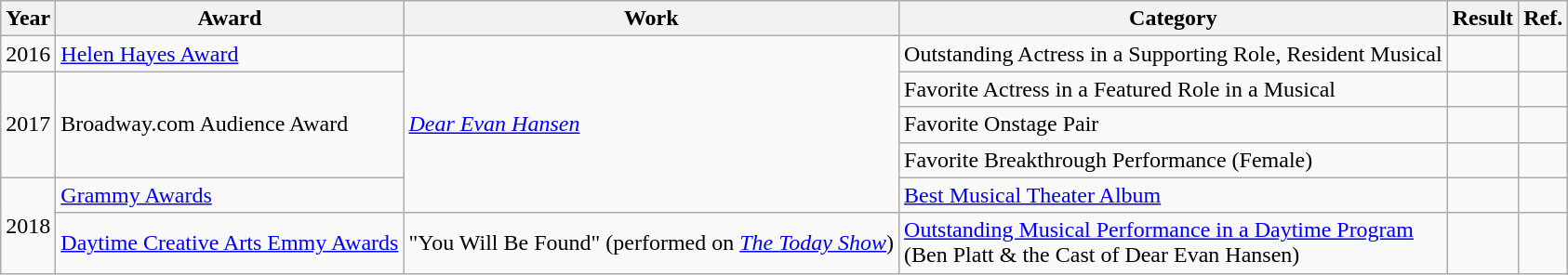<table class="wikitable">
<tr style="text-align:center;">
<th>Year</th>
<th>Award</th>
<th>Work</th>
<th>Category</th>
<th>Result</th>
<th>Ref.</th>
</tr>
<tr>
<td align="center">2016</td>
<td><a href='#'>Helen Hayes Award</a></td>
<td rowspan="5"><em><a href='#'>Dear Evan Hansen</a></em></td>
<td>Outstanding Actress in a Supporting Role, Resident Musical</td>
<td></td>
<td></td>
</tr>
<tr>
<td align="center" rowspan="3">2017</td>
<td rowspan="3">Broadway.com Audience Award</td>
<td>Favorite Actress in a Featured Role in a Musical</td>
<td></td>
<td></td>
</tr>
<tr>
<td>Favorite Onstage Pair</td>
<td></td>
<td></td>
</tr>
<tr>
<td>Favorite Breakthrough Performance (Female)</td>
<td></td>
<td></td>
</tr>
<tr>
<td align="center" rowspan="2">2018</td>
<td><a href='#'>Grammy Awards</a></td>
<td><a href='#'>Best Musical Theater Album</a></td>
<td></td>
<td></td>
</tr>
<tr>
<td><a href='#'>Daytime Creative Arts Emmy Awards</a></td>
<td>"You Will Be Found" (performed on <em><a href='#'>The Today Show</a></em>)</td>
<td><a href='#'>Outstanding Musical Performance in a Daytime Program</a><br>(Ben Platt & the Cast of Dear Evan Hansen)</td>
<td></td>
<td></td>
</tr>
</table>
